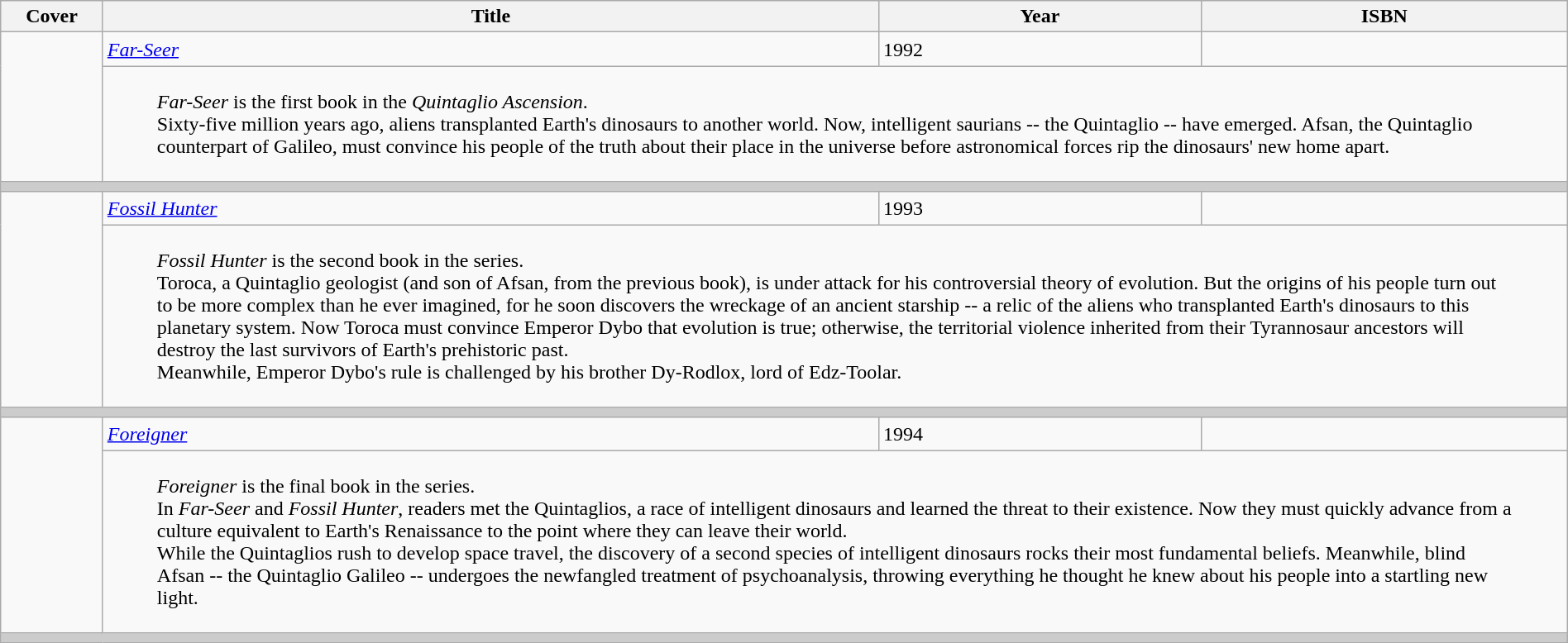<table class="wikitable" width=100%>
<tr>
<th width=75>Cover</th>
<th>Title</th>
<th>Year</th>
<th>ISBN</th>
</tr>
<tr>
<td rowspan=2></td>
<td height=20><em><a href='#'>Far-Seer</a></em></td>
<td>1992</td>
<td></td>
</tr>
<tr>
<td colspan=3><blockquote><em>Far-Seer</em> is the first book in the <em>Quintaglio Ascension</em>.<br>Sixty-five million years ago, aliens transplanted Earth's dinosaurs to another world. Now, intelligent saurians -- the Quintaglio -- have emerged. Afsan, the Quintaglio counterpart of Galileo, must convince his people of the truth about their place in the universe before astronomical forces rip the dinosaurs' new home apart.
</blockquote></td>
</tr>
<tr>
<td colspan="4" bgcolor="#CCCCCC"></td>
</tr>
<tr>
<td rowspan=2></td>
<td height=20><em><a href='#'>Fossil Hunter</a></em></td>
<td>1993</td>
<td></td>
</tr>
<tr>
<td colspan=3><blockquote><em>Fossil Hunter</em> is the second book in the series.<br>Toroca, a Quintaglio geologist (and son of Afsan, from the previous book), is under attack for his controversial theory of evolution. But the origins of his people turn out to be more complex than he ever imagined, for he soon discovers the wreckage of an ancient starship -- a relic of the aliens who transplanted Earth's dinosaurs to this planetary system. Now Toroca must convince Emperor Dybo that evolution is true; otherwise, the territorial violence inherited from their Tyrannosaur ancestors will destroy the last survivors of Earth's prehistoric past.<br>Meanwhile, Emperor Dybo's rule is challenged by his brother Dy-Rodlox, lord of Edz-Toolar.</blockquote></td>
</tr>
<tr>
<td colspan="4" bgcolor="#CCCCCC"></td>
</tr>
<tr>
<td rowspan=2></td>
<td height=20><em><a href='#'>Foreigner</a></em></td>
<td>1994</td>
<td></td>
</tr>
<tr>
<td colspan=3><blockquote><em>Foreigner</em> is the final book in the series.<br>In <em>Far-Seer</em> and <em>Fossil Hunter</em>, readers met the Quintaglios, a race of intelligent dinosaurs and learned the threat to their existence. Now they must quickly advance from a culture equivalent to Earth's Renaissance to the point where they can leave their world.<br>While the Quintaglios rush to develop space travel, the discovery of a second species of intelligent dinosaurs rocks their most fundamental beliefs. Meanwhile, blind Afsan -- the Quintaglio Galileo -- undergoes the newfangled treatment of psychoanalysis, throwing everything he thought he knew about his people into a startling new light.</blockquote></td>
</tr>
<tr>
<td colspan="4" bgcolor="#CCCCCC"></td>
</tr>
</table>
